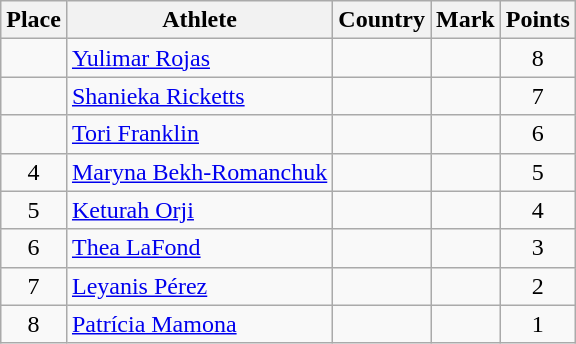<table class="wikitable">
<tr>
<th>Place</th>
<th>Athlete</th>
<th>Country</th>
<th>Mark</th>
<th>Points</th>
</tr>
<tr>
<td align=center></td>
<td><a href='#'>Yulimar Rojas</a></td>
<td></td>
<td> </td>
<td align=center>8</td>
</tr>
<tr>
<td align=center></td>
<td><a href='#'>Shanieka Ricketts</a></td>
<td></td>
<td> </td>
<td align=center>7</td>
</tr>
<tr>
<td align=center></td>
<td><a href='#'>Tori Franklin</a></td>
<td></td>
<td> </td>
<td align=center>6</td>
</tr>
<tr>
<td align=center>4</td>
<td><a href='#'>Maryna Bekh-Romanchuk</a></td>
<td></td>
<td> </td>
<td align=center>5</td>
</tr>
<tr>
<td align=center>5</td>
<td><a href='#'>Keturah Orji</a></td>
<td></td>
<td> </td>
<td align=center>4</td>
</tr>
<tr>
<td align=center>6</td>
<td><a href='#'>Thea LaFond</a></td>
<td></td>
<td> </td>
<td align=center>3</td>
</tr>
<tr>
<td align=center>7</td>
<td><a href='#'>Leyanis Pérez</a></td>
<td></td>
<td> </td>
<td align=center>2</td>
</tr>
<tr>
<td align=center>8</td>
<td><a href='#'>Patrícia Mamona</a></td>
<td></td>
<td> </td>
<td align=center>1</td>
</tr>
</table>
